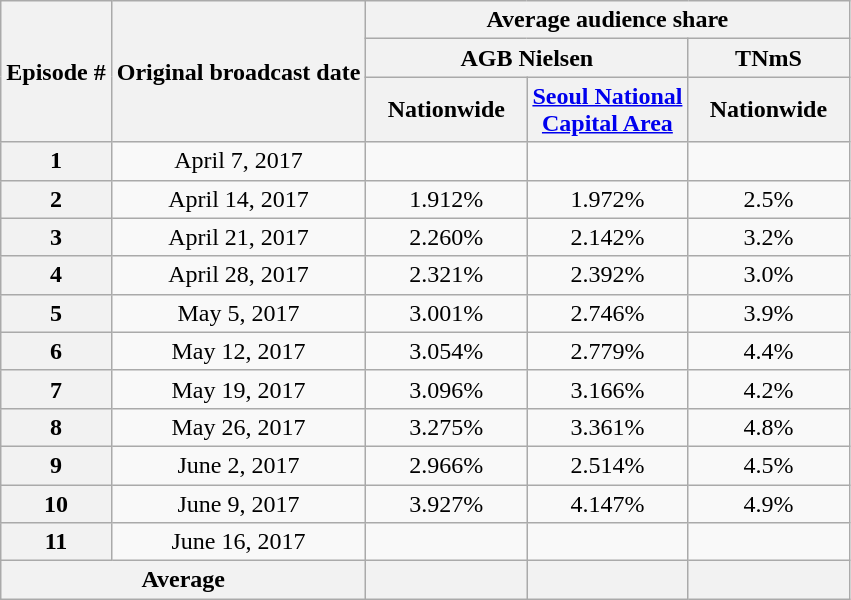<table class=wikitable style="text-align:center">
<tr>
<th rowspan="3">Episode #</th>
<th rowspan="3">Original broadcast date</th>
<th colspan="4">Average audience share</th>
</tr>
<tr>
<th colspan="2">AGB Nielsen</th>
<th colspan="1">TNmS</th>
</tr>
<tr>
<th width=100>Nationwide</th>
<th width=100><a href='#'>Seoul National Capital Area</a></th>
<th width=100>Nationwide</th>
</tr>
<tr>
<th>1</th>
<td>April 7, 2017</td>
<td></td>
<td></td>
<td></td>
</tr>
<tr>
<th>2</th>
<td>April 14, 2017</td>
<td>1.912%</td>
<td>1.972%</td>
<td>2.5%</td>
</tr>
<tr>
<th>3</th>
<td>April 21, 2017</td>
<td>2.260%</td>
<td>2.142%</td>
<td>3.2%</td>
</tr>
<tr>
<th>4</th>
<td>April 28, 2017</td>
<td>2.321%</td>
<td>2.392%</td>
<td>3.0%</td>
</tr>
<tr>
<th>5</th>
<td>May 5, 2017</td>
<td>3.001%</td>
<td>2.746%</td>
<td>3.9%</td>
</tr>
<tr>
<th>6</th>
<td>May 12, 2017</td>
<td>3.054%</td>
<td>2.779%</td>
<td>4.4%</td>
</tr>
<tr>
<th>7</th>
<td>May 19, 2017</td>
<td>3.096%</td>
<td>3.166%</td>
<td>4.2%</td>
</tr>
<tr>
<th>8</th>
<td>May 26, 2017</td>
<td>3.275%</td>
<td>3.361%</td>
<td>4.8%</td>
</tr>
<tr>
<th>9</th>
<td>June 2, 2017</td>
<td>2.966%</td>
<td>2.514%</td>
<td>4.5%</td>
</tr>
<tr>
<th>10</th>
<td>June 9, 2017</td>
<td>3.927%</td>
<td>4.147%</td>
<td>4.9%</td>
</tr>
<tr>
<th>11</th>
<td>June 16, 2017</td>
<td></td>
<td></td>
<td></td>
</tr>
<tr>
<th colspan="2">Average</th>
<th></th>
<th></th>
<th></th>
</tr>
</table>
